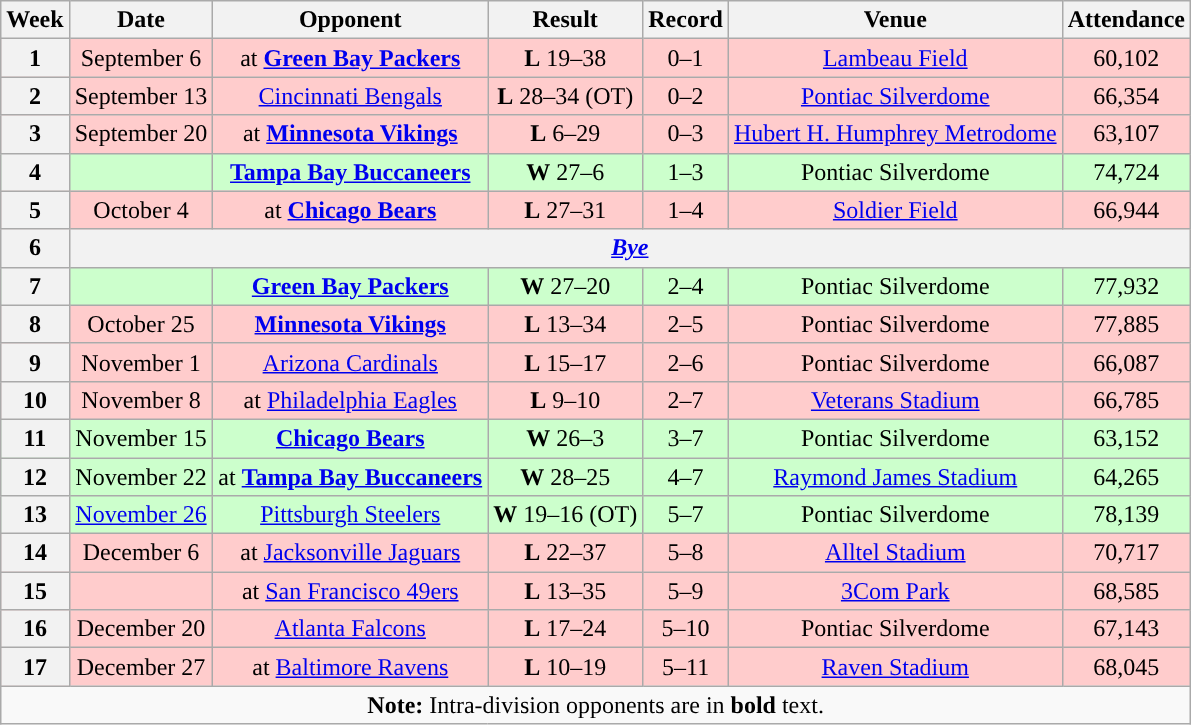<table class="wikitable" style="text-align:center">
<tr>
<th>Week</th>
<th>Date</th>
<th>Opponent</th>
<th>Result</th>
<th>Record</th>
<th>Venue</th>
<th>Attendance</th>
</tr>
<tr style="background:#fcc">
<th>1</th>
<td>September 6</td>
<td>at <strong><a href='#'>Green Bay Packers</a></strong></td>
<td><strong>L</strong> 19–38</td>
<td>0–1</td>
<td><a href='#'>Lambeau Field</a></td>
<td>60,102</td>
</tr>
<tr style="background:#fcc">
<th>2</th>
<td>September 13</td>
<td><a href='#'>Cincinnati Bengals</a></td>
<td><strong>L</strong> 28–34 (OT)</td>
<td>0–2</td>
<td><a href='#'>Pontiac Silverdome</a></td>
<td>66,354</td>
</tr>
<tr style="background:#fcc">
<th>3</th>
<td>September 20</td>
<td>at <strong><a href='#'>Minnesota Vikings</a></strong></td>
<td><strong>L</strong> 6–29</td>
<td>0–3</td>
<td><a href='#'>Hubert H. Humphrey Metrodome</a></td>
<td>63,107</td>
</tr>
<tr style="background:#cfc">
<th>4</th>
<td></td>
<td><strong><a href='#'>Tampa Bay Buccaneers</a></strong></td>
<td><strong>W</strong> 27–6</td>
<td>1–3</td>
<td>Pontiac Silverdome</td>
<td>74,724</td>
</tr>
<tr style="background:#fcc">
<th>5</th>
<td>October 4</td>
<td>at <strong><a href='#'>Chicago Bears</a></strong></td>
<td><strong>L</strong> 27–31</td>
<td>1–4</td>
<td><a href='#'>Soldier Field</a></td>
<td>66,944</td>
</tr>
<tr>
<th>6</th>
<th colspan=6><em><a href='#'>Bye</a></em></th>
</tr>
<tr style="background:#cfc">
<th>7</th>
<td></td>
<td><strong><a href='#'>Green Bay Packers</a></strong></td>
<td><strong>W</strong> 27–20</td>
<td>2–4</td>
<td>Pontiac Silverdome</td>
<td>77,932</td>
</tr>
<tr style="background:#fcc">
<th>8</th>
<td>October 25</td>
<td><strong><a href='#'>Minnesota Vikings</a></strong></td>
<td><strong>L</strong> 13–34</td>
<td>2–5</td>
<td>Pontiac Silverdome</td>
<td>77,885</td>
</tr>
<tr style="background:#fcc">
<th>9</th>
<td>November 1</td>
<td><a href='#'>Arizona Cardinals</a></td>
<td><strong>L</strong> 15–17</td>
<td>2–6</td>
<td>Pontiac Silverdome</td>
<td>66,087</td>
</tr>
<tr style="background:#fcc">
<th>10</th>
<td>November 8</td>
<td>at <a href='#'>Philadelphia Eagles</a></td>
<td><strong>L</strong> 9–10</td>
<td>2–7</td>
<td><a href='#'>Veterans Stadium</a></td>
<td>66,785</td>
</tr>
<tr style="background:#cfc">
<th>11</th>
<td>November 15</td>
<td><strong><a href='#'>Chicago Bears</a></strong></td>
<td><strong>W</strong> 26–3</td>
<td>3–7</td>
<td>Pontiac Silverdome</td>
<td>63,152</td>
</tr>
<tr style="background:#cfc">
<th>12</th>
<td>November 22</td>
<td>at <strong><a href='#'>Tampa Bay Buccaneers</a></strong></td>
<td><strong>W</strong> 28–25</td>
<td>4–7</td>
<td><a href='#'>Raymond James Stadium</a></td>
<td>64,265</td>
</tr>
<tr style="background:#cfc">
<th>13</th>
<td><a href='#'>November 26</a></td>
<td><a href='#'>Pittsburgh Steelers</a></td>
<td><strong>W</strong> 19–16 (OT)</td>
<td>5–7</td>
<td>Pontiac Silverdome</td>
<td>78,139</td>
</tr>
<tr style="background:#fcc">
<th>14</th>
<td>December 6</td>
<td>at <a href='#'>Jacksonville Jaguars</a></td>
<td><strong>L</strong> 22–37</td>
<td>5–8</td>
<td><a href='#'>Alltel Stadium</a></td>
<td>70,717</td>
</tr>
<tr style="background:#fcc">
<th>15</th>
<td></td>
<td>at <a href='#'>San Francisco 49ers</a></td>
<td><strong>L</strong> 13–35</td>
<td>5–9</td>
<td><a href='#'>3Com Park</a></td>
<td>68,585</td>
</tr>
<tr style="background:#fcc">
<th>16</th>
<td>December 20</td>
<td><a href='#'>Atlanta Falcons</a></td>
<td><strong>L</strong> 17–24</td>
<td>5–10</td>
<td>Pontiac Silverdome</td>
<td>67,143</td>
</tr>
<tr style="background:#fcc">
<th>17</th>
<td>December 27</td>
<td>at <a href='#'>Baltimore Ravens</a></td>
<td><strong>L</strong> 10–19</td>
<td>5–11</td>
<td><a href='#'>Raven Stadium</a></td>
<td>68,045</td>
</tr>
<tr>
<td colspan="7"><strong>Note:</strong> Intra-division opponents are in <strong>bold</strong> text.</td>
</tr>
</table>
